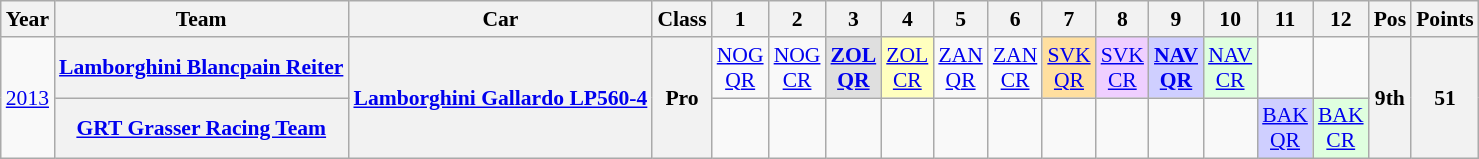<table class="wikitable" border="1" style="text-align:center; font-size:90%;">
<tr>
<th>Year</th>
<th>Team</th>
<th>Car</th>
<th>Class</th>
<th>1</th>
<th>2</th>
<th>3</th>
<th>4</th>
<th>5</th>
<th>6</th>
<th>7</th>
<th>8</th>
<th>9</th>
<th>10</th>
<th>11</th>
<th>12</th>
<th>Pos</th>
<th>Points</th>
</tr>
<tr>
<td rowspan=2><a href='#'>2013</a></td>
<th><a href='#'>Lamborghini Blancpain Reiter</a></th>
<th rowspan=2><a href='#'>Lamborghini Gallardo LP560-4</a></th>
<th rowspan=2>Pro</th>
<td><a href='#'>NOG<br>QR</a></td>
<td><a href='#'>NOG<br>CR</a></td>
<td style="background:#DFDFDF;"><strong><a href='#'>ZOL<br>QR</a></strong><br></td>
<td style="background:#FFFFBF;"><a href='#'>ZOL<br>CR</a><br></td>
<td><a href='#'>ZAN<br>QR</a></td>
<td><a href='#'>ZAN<br>CR</a></td>
<td style="background:#FFDF9F;"><a href='#'>SVK<br>QR</a><br></td>
<td style="background:#EFCFFF;"><a href='#'>SVK<br>CR</a><br></td>
<td style="background:#CFCFFF;"><strong><a href='#'>NAV<br>QR</a></strong><br></td>
<td style="background:#DFFFDF;"><a href='#'>NAV<br>CR</a><br></td>
<td></td>
<td></td>
<th rowspan=2>9th</th>
<th rowspan=2>51</th>
</tr>
<tr>
<th><a href='#'>GRT Grasser Racing Team</a></th>
<td></td>
<td></td>
<td></td>
<td></td>
<td></td>
<td></td>
<td></td>
<td></td>
<td></td>
<td></td>
<td style="background:#CFCFFF;"><a href='#'>BAK<br>QR</a><br></td>
<td style="background:#DFFFDF;"><a href='#'>BAK<br>CR</a><br></td>
</tr>
</table>
